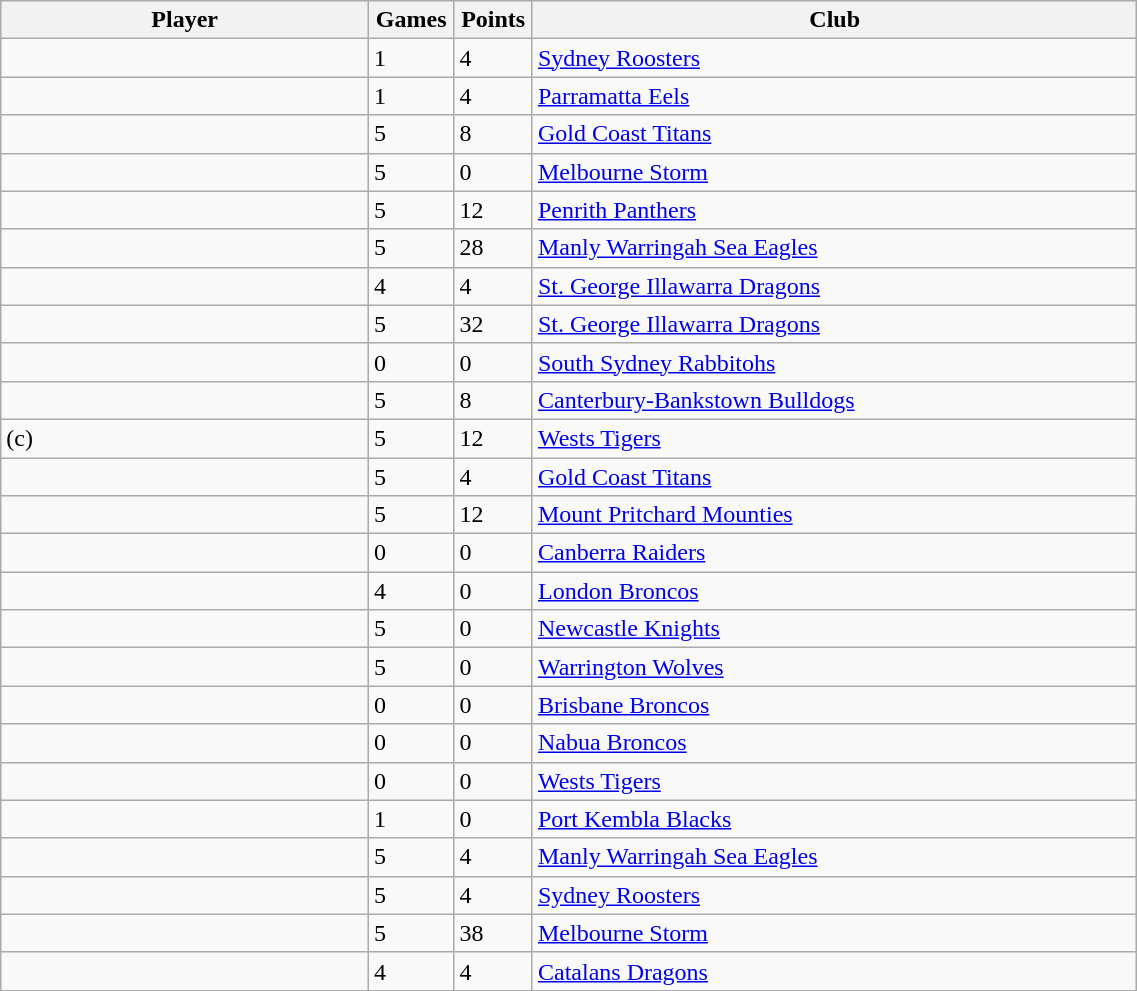<table class="wikitable sortable" style="width:60%;text-align:left">
<tr>
<th width=28%>Player</th>
<th width=2%>Games</th>
<th width=2%>Points</th>
<th width=46%>Club</th>
</tr>
<tr>
<td></td>
<td>1</td>
<td>4</td>
<td> <a href='#'>Sydney Roosters</a></td>
</tr>
<tr>
<td></td>
<td>1</td>
<td>4</td>
<td> <a href='#'>Parramatta Eels</a></td>
</tr>
<tr>
<td></td>
<td>5</td>
<td>8</td>
<td> <a href='#'>Gold Coast Titans</a></td>
</tr>
<tr>
<td></td>
<td>5</td>
<td>0</td>
<td> <a href='#'>Melbourne Storm</a></td>
</tr>
<tr>
<td></td>
<td>5</td>
<td>12</td>
<td> <a href='#'>Penrith Panthers</a></td>
</tr>
<tr>
<td></td>
<td>5</td>
<td>28</td>
<td> <a href='#'>Manly Warringah Sea Eagles</a></td>
</tr>
<tr>
<td></td>
<td>4</td>
<td>4</td>
<td> <a href='#'>St. George Illawarra Dragons</a></td>
</tr>
<tr>
<td></td>
<td>5</td>
<td>32</td>
<td> <a href='#'>St. George Illawarra Dragons</a></td>
</tr>
<tr>
<td></td>
<td>0</td>
<td>0</td>
<td> <a href='#'>South Sydney Rabbitohs</a></td>
</tr>
<tr>
<td></td>
<td>5</td>
<td>8</td>
<td> <a href='#'>Canterbury-Bankstown Bulldogs</a></td>
</tr>
<tr>
<td> (c)</td>
<td>5</td>
<td>12</td>
<td> <a href='#'>Wests Tigers</a></td>
</tr>
<tr>
<td></td>
<td>5</td>
<td>4</td>
<td> <a href='#'>Gold Coast Titans</a></td>
</tr>
<tr>
<td></td>
<td>5</td>
<td>12</td>
<td> <a href='#'>Mount Pritchard Mounties</a></td>
</tr>
<tr>
<td></td>
<td>0</td>
<td>0</td>
<td> <a href='#'>Canberra Raiders</a></td>
</tr>
<tr>
<td></td>
<td>4</td>
<td>0</td>
<td> <a href='#'>London Broncos</a></td>
</tr>
<tr>
<td></td>
<td>5</td>
<td>0</td>
<td> <a href='#'>Newcastle Knights</a></td>
</tr>
<tr>
<td></td>
<td>5</td>
<td>0</td>
<td> <a href='#'>Warrington Wolves</a></td>
</tr>
<tr>
<td></td>
<td>0</td>
<td>0</td>
<td> <a href='#'>Brisbane Broncos</a></td>
</tr>
<tr>
<td></td>
<td>0</td>
<td>0</td>
<td> <a href='#'>Nabua Broncos</a></td>
</tr>
<tr>
<td></td>
<td>0</td>
<td>0</td>
<td> <a href='#'>Wests Tigers</a></td>
</tr>
<tr>
<td></td>
<td>1</td>
<td>0</td>
<td> <a href='#'>Port Kembla Blacks</a></td>
</tr>
<tr>
<td></td>
<td>5</td>
<td>4</td>
<td> <a href='#'>Manly Warringah Sea Eagles</a></td>
</tr>
<tr>
<td></td>
<td>5</td>
<td>4</td>
<td> <a href='#'>Sydney Roosters</a></td>
</tr>
<tr>
<td></td>
<td>5</td>
<td>38</td>
<td> <a href='#'>Melbourne Storm</a></td>
</tr>
<tr>
<td></td>
<td>4</td>
<td>4</td>
<td> <a href='#'>Catalans Dragons</a></td>
</tr>
</table>
